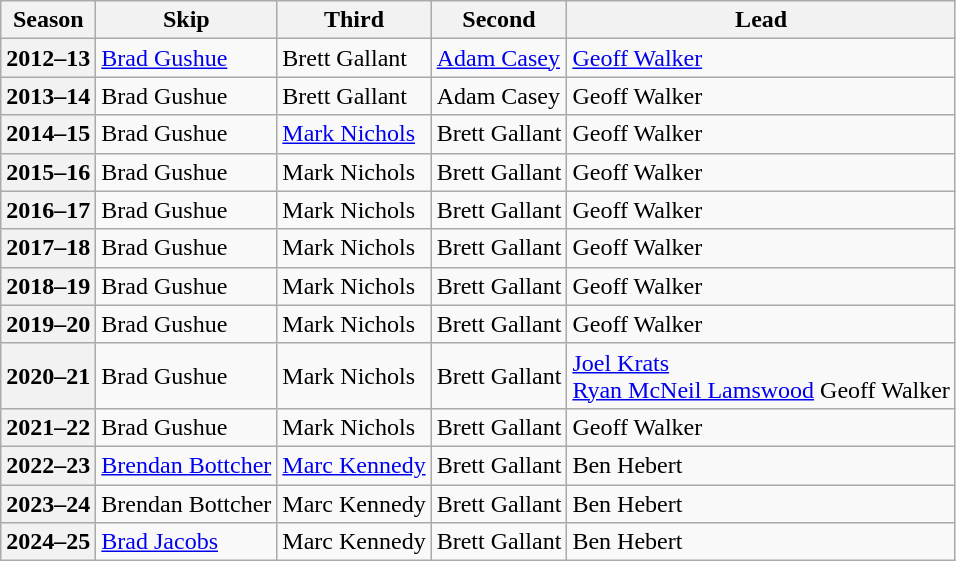<table class="wikitable">
<tr>
<th scope="col">Season</th>
<th scope="col">Skip</th>
<th scope="col">Third</th>
<th scope="col">Second</th>
<th scope="col">Lead</th>
</tr>
<tr>
<th scope="row">2012–13</th>
<td><a href='#'>Brad Gushue</a></td>
<td>Brett Gallant</td>
<td><a href='#'>Adam Casey</a></td>
<td><a href='#'>Geoff Walker</a></td>
</tr>
<tr>
<th scope="row">2013–14</th>
<td>Brad Gushue</td>
<td>Brett Gallant</td>
<td>Adam Casey</td>
<td>Geoff Walker</td>
</tr>
<tr>
<th scope="row">2014–15</th>
<td>Brad Gushue</td>
<td><a href='#'>Mark Nichols</a></td>
<td>Brett Gallant</td>
<td>Geoff Walker</td>
</tr>
<tr>
<th scope="row">2015–16</th>
<td>Brad Gushue</td>
<td>Mark Nichols</td>
<td>Brett Gallant</td>
<td>Geoff Walker</td>
</tr>
<tr>
<th scope="row">2016–17</th>
<td>Brad Gushue</td>
<td>Mark Nichols</td>
<td>Brett Gallant</td>
<td>Geoff Walker</td>
</tr>
<tr>
<th scope="row">2017–18</th>
<td>Brad Gushue</td>
<td>Mark Nichols</td>
<td>Brett Gallant</td>
<td>Geoff Walker</td>
</tr>
<tr>
<th scope="row">2018–19</th>
<td>Brad Gushue</td>
<td>Mark Nichols</td>
<td>Brett Gallant</td>
<td>Geoff Walker</td>
</tr>
<tr>
<th scope="row">2019–20</th>
<td>Brad Gushue</td>
<td>Mark Nichols</td>
<td>Brett Gallant</td>
<td>Geoff Walker</td>
</tr>
<tr>
<th scope="row">2020–21</th>
<td>Brad Gushue</td>
<td>Mark Nichols</td>
<td>Brett Gallant</td>
<td><a href='#'>Joel Krats</a><br><a href='#'>Ryan McNeil Lamswood</a> 
Geoff Walker</td>
</tr>
<tr>
<th scope="row">2021–22</th>
<td>Brad Gushue</td>
<td>Mark Nichols</td>
<td>Brett Gallant</td>
<td>Geoff Walker</td>
</tr>
<tr>
<th scope="row">2022–23</th>
<td><a href='#'>Brendan Bottcher</a></td>
<td><a href='#'>Marc Kennedy</a></td>
<td>Brett Gallant</td>
<td>Ben Hebert</td>
</tr>
<tr>
<th scope="row">2023–24</th>
<td>Brendan Bottcher</td>
<td>Marc Kennedy</td>
<td>Brett Gallant</td>
<td>Ben Hebert</td>
</tr>
<tr>
<th scope="row">2024–25</th>
<td><a href='#'>Brad Jacobs</a></td>
<td>Marc Kennedy</td>
<td>Brett Gallant</td>
<td>Ben Hebert</td>
</tr>
</table>
